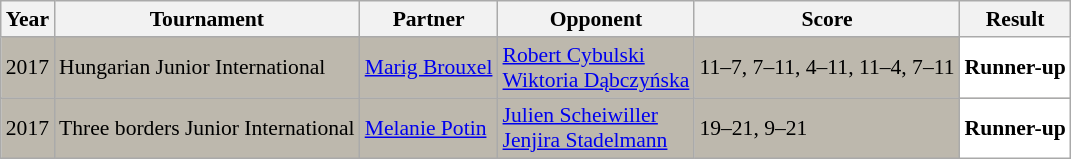<table class="sortable wikitable" style="font-size: 90%;">
<tr>
<th>Year</th>
<th>Tournament</th>
<th>Partner</th>
<th>Opponent</th>
<th>Score</th>
<th>Result</th>
</tr>
<tr style="background:#BDB8AD">
<td align="center">2017</td>
<td align="left">Hungarian Junior International</td>
<td align="left"> <a href='#'>Marig Brouxel</a></td>
<td align="left"> <a href='#'>Robert Cybulski</a><br> <a href='#'>Wiktoria Dąbczyńska</a></td>
<td align="left">11–7, 7–11, 4–11, 11–4, 7–11</td>
<td style="text-align:left; background:white"> <strong>Runner-up</strong></td>
</tr>
<tr style="background:#BDB8AD">
<td align="center">2017</td>
<td align="left">Three borders Junior International</td>
<td align="left"> <a href='#'>Melanie Potin</a></td>
<td align="left"> <a href='#'>Julien Scheiwiller</a><br> <a href='#'>Jenjira Stadelmann</a></td>
<td align="left">19–21, 9–21</td>
<td style="text-align:left; background:white"> <strong>Runner-up</strong></td>
</tr>
</table>
